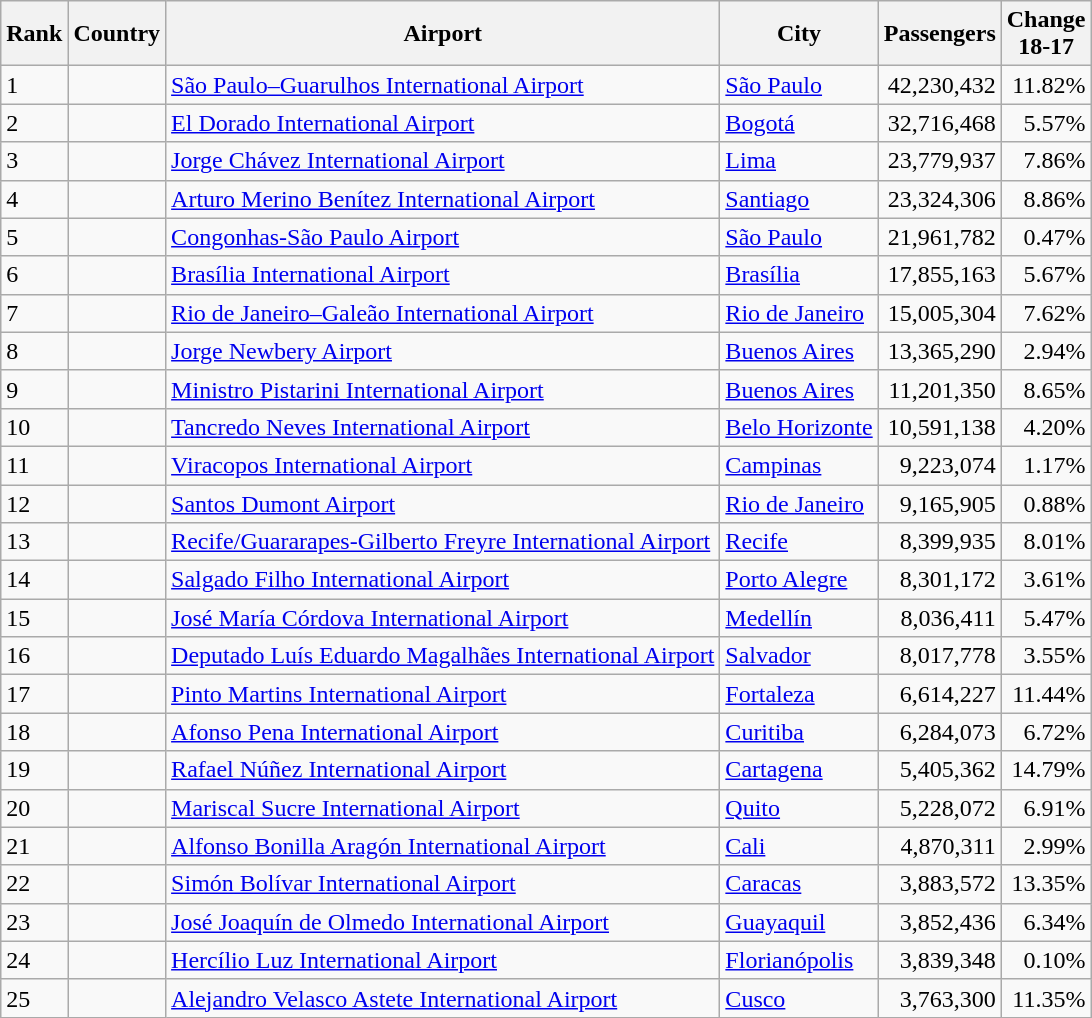<table class="wikitable sortable">
<tr>
<th>Rank</th>
<th>Country</th>
<th>Airport</th>
<th>City</th>
<th>Passengers</th>
<th>Change<br>18-17</th>
</tr>
<tr>
<td>1</td>
<td></td>
<td><a href='#'>São Paulo–Guarulhos International Airport</a></td>
<td><a href='#'>São Paulo</a></td>
<td align="right">42,230,432</td>
<td align="right">11.82%</td>
</tr>
<tr>
<td>2</td>
<td></td>
<td><a href='#'>El Dorado International Airport</a></td>
<td><a href='#'>Bogotá</a></td>
<td align="right">32,716,468</td>
<td align="right">5.57%</td>
</tr>
<tr>
<td>3</td>
<td></td>
<td><a href='#'>Jorge Chávez International Airport</a></td>
<td><a href='#'>Lima</a></td>
<td align="right">23,779,937</td>
<td align="right">7.86%</td>
</tr>
<tr>
<td>4</td>
<td></td>
<td><a href='#'>Arturo Merino Benítez International Airport</a></td>
<td><a href='#'>Santiago</a></td>
<td align="right">23,324,306</td>
<td align="right">8.86%</td>
</tr>
<tr>
<td>5</td>
<td></td>
<td><a href='#'>Congonhas-São Paulo Airport</a></td>
<td><a href='#'>São Paulo</a></td>
<td align="right">21,961,782</td>
<td align="right">0.47%</td>
</tr>
<tr>
<td>6</td>
<td></td>
<td><a href='#'>Brasília International Airport</a></td>
<td><a href='#'>Brasília</a></td>
<td align="right">17,855,163</td>
<td align="right">5.67%</td>
</tr>
<tr>
<td>7</td>
<td></td>
<td><a href='#'>Rio de Janeiro–Galeão International Airport</a></td>
<td><a href='#'>Rio de Janeiro</a></td>
<td align="right">15,005,304</td>
<td align="right">7.62%</td>
</tr>
<tr>
<td>8</td>
<td></td>
<td><a href='#'>Jorge Newbery Airport</a></td>
<td><a href='#'>Buenos Aires</a></td>
<td align="right">13,365,290</td>
<td align="right">2.94%</td>
</tr>
<tr>
<td>9</td>
<td></td>
<td><a href='#'>Ministro Pistarini International Airport</a></td>
<td><a href='#'>Buenos Aires</a></td>
<td align="right">11,201,350</td>
<td align="right">8.65%</td>
</tr>
<tr>
<td>10</td>
<td></td>
<td><a href='#'>Tancredo Neves International Airport</a></td>
<td><a href='#'>Belo Horizonte</a></td>
<td align="right">10,591,138</td>
<td align="right">4.20%</td>
</tr>
<tr>
<td>11</td>
<td></td>
<td><a href='#'>Viracopos International Airport</a></td>
<td><a href='#'>Campinas</a></td>
<td align="right">9,223,074</td>
<td align="right">1.17%</td>
</tr>
<tr>
<td>12</td>
<td></td>
<td><a href='#'>Santos Dumont Airport</a></td>
<td><a href='#'>Rio de Janeiro</a></td>
<td align="right">9,165,905</td>
<td align="right">0.88%</td>
</tr>
<tr>
<td>13</td>
<td></td>
<td><a href='#'>Recife/Guararapes-Gilberto Freyre International Airport</a></td>
<td><a href='#'>Recife</a></td>
<td align="right">8,399,935</td>
<td align="right">8.01%</td>
</tr>
<tr>
<td>14</td>
<td></td>
<td><a href='#'>Salgado Filho International Airport</a></td>
<td><a href='#'>Porto Alegre</a></td>
<td align="right">8,301,172</td>
<td align="right">3.61%</td>
</tr>
<tr>
<td>15</td>
<td></td>
<td><a href='#'>José María Córdova International Airport</a></td>
<td><a href='#'>Medellín</a></td>
<td align="right">8,036,411</td>
<td align="right">5.47%</td>
</tr>
<tr>
<td>16</td>
<td></td>
<td><a href='#'>Deputado Luís Eduardo Magalhães International Airport</a></td>
<td><a href='#'>Salvador</a></td>
<td align="right">8,017,778</td>
<td align="right">3.55%</td>
</tr>
<tr>
<td>17</td>
<td></td>
<td><a href='#'>Pinto Martins International Airport</a></td>
<td><a href='#'>Fortaleza</a></td>
<td align="right">6,614,227</td>
<td align="right">11.44%</td>
</tr>
<tr>
<td>18</td>
<td></td>
<td><a href='#'>Afonso Pena International Airport</a></td>
<td><a href='#'>Curitiba</a></td>
<td align="right">6,284,073</td>
<td align="right">6.72%</td>
</tr>
<tr>
<td>19</td>
<td></td>
<td><a href='#'>Rafael Núñez International Airport</a></td>
<td><a href='#'>Cartagena</a></td>
<td align="right">5,405,362</td>
<td align="right">14.79%</td>
</tr>
<tr>
<td>20</td>
<td></td>
<td><a href='#'>Mariscal Sucre International Airport</a></td>
<td><a href='#'>Quito</a></td>
<td align="right">5,228,072</td>
<td align="right">6.91%</td>
</tr>
<tr>
<td>21</td>
<td></td>
<td><a href='#'>Alfonso Bonilla Aragón International Airport</a></td>
<td><a href='#'>Cali</a></td>
<td align="right">4,870,311</td>
<td align="right">2.99%</td>
</tr>
<tr>
<td>22</td>
<td></td>
<td><a href='#'>Simón Bolívar International Airport</a></td>
<td><a href='#'>Caracas</a></td>
<td align="right">3,883,572</td>
<td align="right">13.35%</td>
</tr>
<tr>
<td>23</td>
<td></td>
<td><a href='#'>José Joaquín de Olmedo International Airport</a></td>
<td><a href='#'>Guayaquil</a></td>
<td align="right">3,852,436</td>
<td align="right">6.34%</td>
</tr>
<tr>
<td>24</td>
<td></td>
<td><a href='#'>Hercílio Luz International Airport</a></td>
<td><a href='#'>Florianópolis</a></td>
<td align="right">3,839,348</td>
<td align="right">0.10%</td>
</tr>
<tr>
<td>25</td>
<td></td>
<td><a href='#'>Alejandro Velasco Astete International Airport</a></td>
<td><a href='#'>Cusco</a></td>
<td align="right">3,763,300</td>
<td align="right">11.35%</td>
</tr>
</table>
